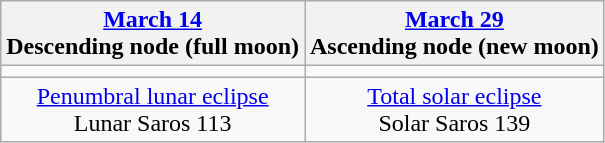<table class="wikitable">
<tr>
<th><a href='#'>March 14</a><br>Descending node (full moon)<br></th>
<th><a href='#'>March 29</a><br>Ascending node (new moon)<br></th>
</tr>
<tr>
<td></td>
<td></td>
</tr>
<tr align=center>
<td><a href='#'>Penumbral lunar eclipse</a><br>Lunar Saros 113</td>
<td><a href='#'>Total solar eclipse</a><br>Solar Saros 139</td>
</tr>
</table>
